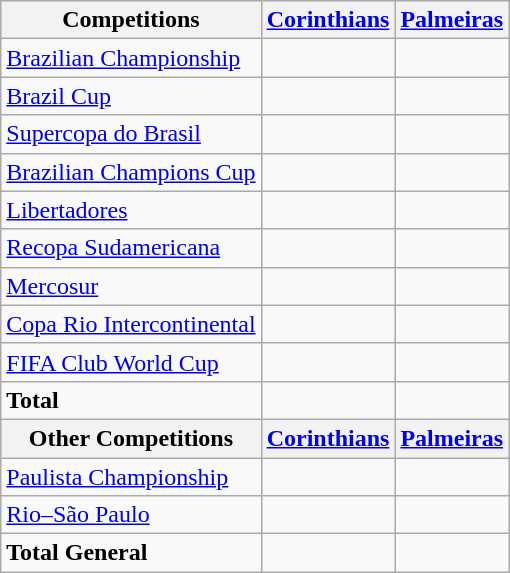<table class="wikitable">
<tr>
<th>Competitions</th>
<th><a href='#'>Corinthians</a></th>
<th><a href='#'>Palmeiras</a></th>
</tr>
<tr>
<td><a href='#'>Brazilian Championship</a></td>
<td></td>
<td></td>
</tr>
<tr>
<td><a href='#'>Brazil Cup</a></td>
<td></td>
<td></td>
</tr>
<tr>
<td><a href='#'>Supercopa do Brasil</a></td>
<td></td>
<td></td>
</tr>
<tr>
<td><a href='#'>Brazilian Champions Cup</a></td>
<td></td>
<td></td>
</tr>
<tr>
<td><a href='#'>Libertadores</a></td>
<td></td>
<td></td>
</tr>
<tr>
<td><a href='#'>Recopa Sudamericana</a></td>
<td></td>
<td></td>
</tr>
<tr>
<td><a href='#'>Mercosur</a></td>
<td></td>
<td></td>
</tr>
<tr>
<td><a href='#'>Copa Rio Intercontinental</a></td>
<td></td>
<td></td>
</tr>
<tr>
<td><a href='#'>FIFA Club World Cup</a></td>
<td></td>
<td></td>
</tr>
<tr>
<td><strong>Total</strong></td>
<td></td>
<td></td>
</tr>
<tr>
<th>Other Competitions</th>
<th><a href='#'>Corinthians</a></th>
<th><a href='#'>Palmeiras</a></th>
</tr>
<tr>
<td><a href='#'>Paulista Championship</a></td>
<td></td>
<td></td>
</tr>
<tr>
<td><a href='#'>Rio–São Paulo</a></td>
<td></td>
<td></td>
</tr>
<tr>
<td><strong>Total General</strong></td>
<td></td>
<td></td>
</tr>
</table>
